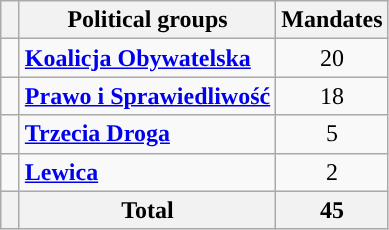<table class="wikitable">
<tr>
<th width=5></th>
<th>Political groups</th>
<th>Mandates</th>
</tr>
<tr>
<td style="background:"></td>
<td><strong><a href='#'>Koalicja Obywatelska</a></strong></td>
<td align="center">20</td>
</tr>
<tr>
<td style="background:"></td>
<td><strong><a href='#'>Prawo i Sprawiedliwość</a></strong></td>
<td align="center">18</td>
</tr>
<tr>
<td style="background:"></td>
<td><strong><a href='#'>Trzecia Droga</a></strong></td>
<td align="center">5</td>
</tr>
<tr>
<td style="background:"></td>
<td><strong><a href='#'>Lewica</a></strong></td>
<td align="center">2</td>
</tr>
<tr bgcolor="#ececec">
<th></th>
<th>Total</th>
<th align="center">45</th>
</tr>
</table>
